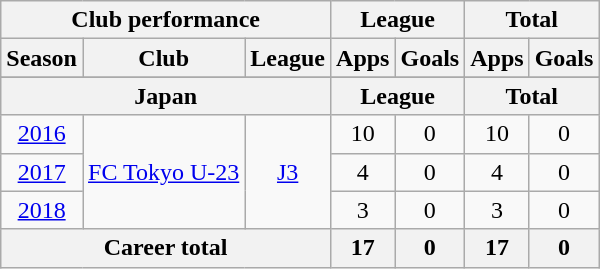<table class="wikitable" style="text-align:center">
<tr>
<th colspan=3>Club performance</th>
<th colspan=2>League</th>
<th colspan=2>Total</th>
</tr>
<tr>
<th>Season</th>
<th>Club</th>
<th>League</th>
<th>Apps</th>
<th>Goals</th>
<th>Apps</th>
<th>Goals</th>
</tr>
<tr>
</tr>
<tr>
<th colspan=3>Japan</th>
<th colspan=2>League</th>
<th colspan=2>Total</th>
</tr>
<tr>
<td><a href='#'>2016</a></td>
<td rowspan=3><a href='#'>FC Tokyo U-23</a></td>
<td rowspan=3><a href='#'>J3</a></td>
<td>10</td>
<td>0</td>
<td>10</td>
<td>0</td>
</tr>
<tr>
<td><a href='#'>2017</a></td>
<td>4</td>
<td>0</td>
<td>4</td>
<td>0</td>
</tr>
<tr>
<td><a href='#'>2018</a></td>
<td>3</td>
<td>0</td>
<td>3</td>
<td>0</td>
</tr>
<tr>
<th colspan=3>Career total</th>
<th>17</th>
<th>0</th>
<th>17</th>
<th>0</th>
</tr>
</table>
